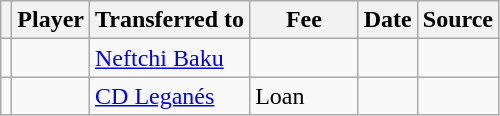<table class="wikitable plainrowheaders sortable">
<tr>
<th></th>
<th scope="col">Player</th>
<th>Transferred to</th>
<th style="width: 65px;">Fee</th>
<th scope="col">Date</th>
<th scope="col">Source</th>
</tr>
<tr>
<td align=center></td>
<td></td>
<td> <a href='#'>Neftchi Baku</a></td>
<td></td>
<td></td>
<td></td>
</tr>
<tr>
<td align=center></td>
<td></td>
<td> <a href='#'>CD Leganés</a></td>
<td>Loan</td>
<td></td>
<td></td>
</tr>
</table>
